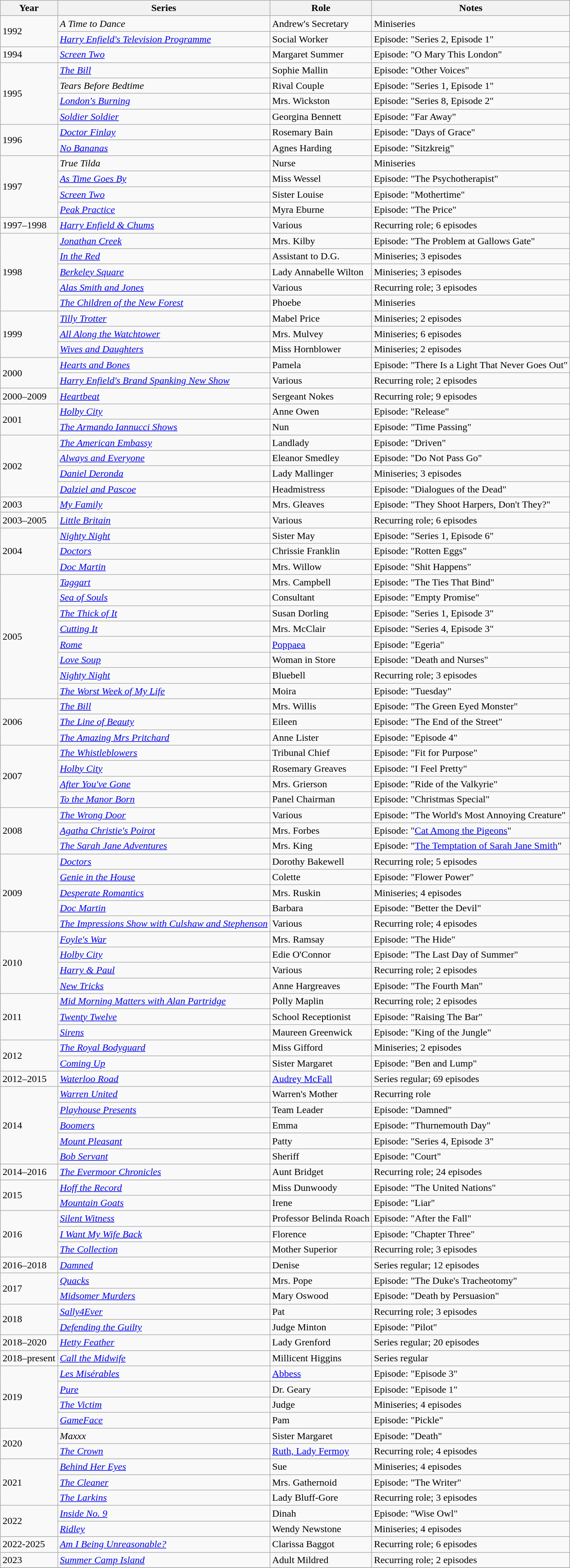<table class="wikitable">
<tr>
<th>Year</th>
<th>Series</th>
<th>Role</th>
<th>Notes</th>
</tr>
<tr>
<td rowspan="2">1992</td>
<td><em>A Time to Dance</em></td>
<td>Andrew's Secretary</td>
<td>Miniseries</td>
</tr>
<tr>
<td><em><a href='#'>Harry Enfield's Television Programme</a></em></td>
<td>Social Worker</td>
<td>Episode: "Series 2, Episode 1"</td>
</tr>
<tr>
<td>1994</td>
<td><em><a href='#'>Screen Two</a></em></td>
<td>Margaret Summer</td>
<td>Episode: "O Mary This London"</td>
</tr>
<tr>
<td rowspan="4">1995</td>
<td><em><a href='#'>The Bill</a></em></td>
<td>Sophie Mallin</td>
<td>Episode: "Other Voices"</td>
</tr>
<tr>
<td><em>Tears Before Bedtime</em></td>
<td>Rival Couple</td>
<td>Episode: "Series 1, Episode 1"</td>
</tr>
<tr>
<td><em><a href='#'>London's Burning</a></em></td>
<td>Mrs. Wickston</td>
<td>Episode: "Series 8, Episode 2"</td>
</tr>
<tr>
<td><em><a href='#'>Soldier Soldier</a></em></td>
<td>Georgina Bennett</td>
<td>Episode: "Far Away"</td>
</tr>
<tr>
<td rowspan="2">1996</td>
<td><em><a href='#'>Doctor Finlay</a></em></td>
<td>Rosemary Bain</td>
<td>Episode: "Days of Grace"</td>
</tr>
<tr>
<td><em><a href='#'>No Bananas</a></em></td>
<td>Agnes Harding</td>
<td>Episode: "Sitzkreig"</td>
</tr>
<tr>
<td rowspan="4">1997</td>
<td><em>True Tilda</em></td>
<td>Nurse</td>
<td>Miniseries</td>
</tr>
<tr>
<td><em><a href='#'>As Time Goes By</a></em></td>
<td>Miss Wessel</td>
<td>Episode: "The Psychotherapist"</td>
</tr>
<tr>
<td><em><a href='#'>Screen Two</a></em></td>
<td>Sister Louise</td>
<td>Episode: "Mothertime"</td>
</tr>
<tr>
<td><em><a href='#'>Peak Practice</a></em></td>
<td>Myra Eburne</td>
<td>Episode: "The Price"</td>
</tr>
<tr>
<td>1997–1998</td>
<td><em><a href='#'>Harry Enfield & Chums</a></em></td>
<td>Various</td>
<td>Recurring role; 6 episodes</td>
</tr>
<tr>
<td rowspan="5">1998</td>
<td><em><a href='#'>Jonathan Creek</a></em></td>
<td>Mrs. Kilby</td>
<td>Episode: "The Problem at Gallows Gate"</td>
</tr>
<tr>
<td><em><a href='#'>In the Red</a></em></td>
<td>Assistant to D.G.</td>
<td>Miniseries; 3 episodes</td>
</tr>
<tr>
<td><em><a href='#'>Berkeley Square</a></em></td>
<td>Lady Annabelle Wilton</td>
<td>Miniseries; 3 episodes</td>
</tr>
<tr>
<td><em><a href='#'>Alas Smith and Jones</a></em></td>
<td>Various</td>
<td>Recurring role; 3 episodes</td>
</tr>
<tr>
<td><em><a href='#'>The Children of the New Forest</a></em></td>
<td>Phoebe</td>
<td>Miniseries</td>
</tr>
<tr>
<td rowspan="3">1999</td>
<td><em><a href='#'>Tilly Trotter</a></em></td>
<td>Mabel Price</td>
<td>Miniseries; 2 episodes</td>
</tr>
<tr>
<td><em><a href='#'>All Along the Watchtower</a></em></td>
<td>Mrs. Mulvey</td>
<td>Miniseries; 6 episodes</td>
</tr>
<tr>
<td><em><a href='#'>Wives and Daughters</a></em></td>
<td>Miss Hornblower</td>
<td>Miniseries; 2 episodes</td>
</tr>
<tr>
<td rowspan="2">2000</td>
<td><em><a href='#'>Hearts and Bones</a></em></td>
<td>Pamela</td>
<td>Episode: "There Is a Light That Never Goes Out"</td>
</tr>
<tr>
<td><em><a href='#'>Harry Enfield's Brand Spanking New Show</a></em></td>
<td>Various</td>
<td>Recurring role; 2 episodes</td>
</tr>
<tr>
<td>2000–2009</td>
<td><em><a href='#'>Heartbeat</a></em></td>
<td>Sergeant Nokes</td>
<td>Recurring role; 9 episodes</td>
</tr>
<tr>
<td rowspan="2">2001</td>
<td><em><a href='#'>Holby City</a></em></td>
<td>Anne Owen</td>
<td>Episode: "Release"</td>
</tr>
<tr>
<td><em><a href='#'>The Armando Iannucci Shows</a></em></td>
<td>Nun</td>
<td>Episode: "Time Passing"</td>
</tr>
<tr>
<td rowspan="4">2002</td>
<td><em><a href='#'>The American Embassy</a></em></td>
<td>Landlady</td>
<td>Episode: "Driven"</td>
</tr>
<tr>
<td><em><a href='#'>Always and Everyone</a></em></td>
<td>Eleanor Smedley</td>
<td>Episode: "Do Not Pass Go"</td>
</tr>
<tr>
<td><em><a href='#'>Daniel Deronda</a></em></td>
<td>Lady Mallinger</td>
<td>Miniseries; 3 episodes</td>
</tr>
<tr>
<td><em><a href='#'>Dalziel and Pascoe</a></em></td>
<td>Headmistress</td>
<td>Episode: "Dialogues of the Dead"</td>
</tr>
<tr>
<td>2003</td>
<td><em><a href='#'>My Family</a></em></td>
<td>Mrs. Gleaves</td>
<td>Episode: "They Shoot Harpers, Don't They?"</td>
</tr>
<tr>
<td>2003–2005</td>
<td><em><a href='#'>Little Britain</a></em></td>
<td>Various</td>
<td>Recurring role; 6 episodes</td>
</tr>
<tr>
<td rowspan="3">2004</td>
<td><em><a href='#'>Nighty Night</a></em></td>
<td>Sister May</td>
<td>Episode: "Series 1, Episode 6"</td>
</tr>
<tr>
<td><em><a href='#'>Doctors</a></em></td>
<td>Chrissie Franklin</td>
<td>Episode: "Rotten Eggs"</td>
</tr>
<tr>
<td><em><a href='#'>Doc Martin</a></em></td>
<td>Mrs. Willow</td>
<td>Episode: "Shit Happens"</td>
</tr>
<tr>
<td rowspan="8">2005</td>
<td><em><a href='#'>Taggart</a></em></td>
<td>Mrs. Campbell</td>
<td>Episode: "The Ties That Bind"</td>
</tr>
<tr>
<td><em><a href='#'>Sea of Souls</a></em></td>
<td>Consultant</td>
<td>Episode: "Empty Promise"</td>
</tr>
<tr>
<td><em><a href='#'>The Thick of It</a></em></td>
<td>Susan Dorling</td>
<td>Episode: "Series 1, Episode 3"</td>
</tr>
<tr>
<td><em><a href='#'>Cutting It</a></em></td>
<td>Mrs. McClair</td>
<td>Episode: "Series 4, Episode 3"</td>
</tr>
<tr>
<td><em><a href='#'>Rome</a></em></td>
<td><a href='#'>Poppaea</a></td>
<td>Episode: "Egeria"</td>
</tr>
<tr>
<td><em><a href='#'>Love Soup</a></em></td>
<td>Woman in Store</td>
<td>Episode: "Death and Nurses"</td>
</tr>
<tr>
<td><em><a href='#'>Nighty Night</a></em></td>
<td>Bluebell</td>
<td>Recurring role; 3 episodes</td>
</tr>
<tr>
<td><em><a href='#'>The Worst Week of My Life</a></em></td>
<td>Moira</td>
<td>Episode: "Tuesday"</td>
</tr>
<tr>
<td rowspan="3">2006</td>
<td><em><a href='#'>The Bill</a></em></td>
<td>Mrs. Willis</td>
<td>Episode: "The Green Eyed Monster"</td>
</tr>
<tr>
<td><em><a href='#'>The Line of Beauty</a></em></td>
<td>Eileen</td>
<td>Episode: "The End of the Street"</td>
</tr>
<tr>
<td><em><a href='#'>The Amazing Mrs Pritchard</a></em></td>
<td>Anne Lister</td>
<td>Episode: "Episode 4"</td>
</tr>
<tr>
<td rowspan="4">2007</td>
<td><em><a href='#'>The Whistleblowers</a></em></td>
<td>Tribunal Chief</td>
<td>Episode: "Fit for Purpose"</td>
</tr>
<tr>
<td><em><a href='#'>Holby City</a></em></td>
<td>Rosemary Greaves</td>
<td>Episode: "I Feel Pretty"</td>
</tr>
<tr>
<td><em><a href='#'>After You've Gone</a></em></td>
<td>Mrs. Grierson</td>
<td>Episode: "Ride of the Valkyrie"</td>
</tr>
<tr>
<td><em><a href='#'>To the Manor Born</a></em></td>
<td>Panel Chairman</td>
<td>Episode: "Christmas Special"</td>
</tr>
<tr>
<td rowspan="3">2008</td>
<td><em><a href='#'>The Wrong Door</a></em></td>
<td>Various</td>
<td>Episode: "The World's Most Annoying Creature"</td>
</tr>
<tr>
<td><em><a href='#'>Agatha Christie's Poirot</a></em></td>
<td>Mrs. Forbes</td>
<td>Episode: "<a href='#'>Cat Among the Pigeons</a>"</td>
</tr>
<tr>
<td><em><a href='#'>The Sarah Jane Adventures</a></em></td>
<td>Mrs. King</td>
<td>Episode: "<a href='#'>The Temptation of Sarah Jane Smith</a>"</td>
</tr>
<tr>
<td rowspan="5">2009</td>
<td><em><a href='#'>Doctors</a></em></td>
<td>Dorothy Bakewell</td>
<td>Recurring role; 5 episodes</td>
</tr>
<tr>
<td><em><a href='#'>Genie in the House</a></em></td>
<td>Colette</td>
<td>Episode: "Flower Power"</td>
</tr>
<tr>
<td><em><a href='#'>Desperate Romantics</a></em></td>
<td>Mrs. Ruskin</td>
<td>Miniseries; 4 episodes</td>
</tr>
<tr>
<td><em><a href='#'>Doc Martin</a></em></td>
<td>Barbara</td>
<td>Episode: "Better the Devil"</td>
</tr>
<tr>
<td><em><a href='#'>The Impressions Show with Culshaw and Stephenson</a></em></td>
<td>Various</td>
<td>Recurring role; 4 episodes</td>
</tr>
<tr>
<td rowspan="4">2010</td>
<td><em><a href='#'>Foyle's War</a></em></td>
<td>Mrs. Ramsay</td>
<td>Episode: "The Hide"</td>
</tr>
<tr>
<td><em><a href='#'>Holby City</a></em></td>
<td>Edie O'Connor</td>
<td>Episode: "The Last Day of Summer"</td>
</tr>
<tr>
<td><em><a href='#'>Harry & Paul</a></em></td>
<td>Various</td>
<td>Recurring role; 2 episodes</td>
</tr>
<tr>
<td><em><a href='#'>New Tricks</a></em></td>
<td>Anne Hargreaves</td>
<td>Episode: "The Fourth Man"</td>
</tr>
<tr>
<td rowspan="3">2011</td>
<td><em><a href='#'>Mid Morning Matters with Alan Partridge</a></em></td>
<td>Polly Maplin</td>
<td>Recurring role; 2 episodes</td>
</tr>
<tr>
<td><em><a href='#'>Twenty Twelve</a></em></td>
<td>School Receptionist</td>
<td>Episode: "Raising The Bar"</td>
</tr>
<tr>
<td><em><a href='#'>Sirens</a></em></td>
<td>Maureen Greenwick</td>
<td>Episode: "King of the Jungle"</td>
</tr>
<tr>
<td rowspan="2">2012</td>
<td><em><a href='#'>The Royal Bodyguard</a></em></td>
<td>Miss Gifford</td>
<td>Miniseries; 2 episodes</td>
</tr>
<tr>
<td><em><a href='#'>Coming Up</a></em></td>
<td>Sister Margaret</td>
<td>Episode: "Ben and Lump"</td>
</tr>
<tr>
<td>2012–2015</td>
<td><em><a href='#'>Waterloo Road</a></em></td>
<td><a href='#'>Audrey McFall</a></td>
<td>Series regular; 69 episodes</td>
</tr>
<tr>
<td rowspan="5">2014</td>
<td><em><a href='#'>Warren United</a></em></td>
<td>Warren's Mother</td>
<td>Recurring role</td>
</tr>
<tr>
<td><em><a href='#'>Playhouse Presents</a></em></td>
<td>Team Leader</td>
<td>Episode: "Damned"</td>
</tr>
<tr>
<td><em><a href='#'>Boomers</a></em></td>
<td>Emma</td>
<td>Episode: "Thurnemouth Day"</td>
</tr>
<tr>
<td><em><a href='#'>Mount Pleasant</a></em></td>
<td>Patty</td>
<td>Episode: "Series 4, Episode 3"</td>
</tr>
<tr>
<td><em><a href='#'>Bob Servant</a></em></td>
<td>Sheriff</td>
<td>Episode: "Court"</td>
</tr>
<tr>
<td>2014–2016</td>
<td><em><a href='#'>The Evermoor Chronicles</a></em></td>
<td>Aunt Bridget</td>
<td>Recurring role; 24 episodes</td>
</tr>
<tr>
<td rowspan="2">2015</td>
<td><em><a href='#'>Hoff the Record</a></em></td>
<td>Miss Dunwoody</td>
<td>Episode: "The United Nations"</td>
</tr>
<tr>
<td><em><a href='#'>Mountain Goats</a></em></td>
<td>Irene</td>
<td>Episode: "Liar"</td>
</tr>
<tr>
<td rowspan="3">2016</td>
<td><em><a href='#'>Silent Witness</a></em></td>
<td>Professor Belinda Roach</td>
<td>Episode: "After the Fall"</td>
</tr>
<tr>
<td><em><a href='#'>I Want My Wife Back</a></em></td>
<td>Florence</td>
<td>Episode: "Chapter Three"</td>
</tr>
<tr>
<td><em><a href='#'>The Collection</a></em></td>
<td>Mother Superior</td>
<td>Recurring role; 3 episodes</td>
</tr>
<tr>
<td>2016–2018</td>
<td><em><a href='#'>Damned</a></em></td>
<td>Denise</td>
<td>Series regular; 12 episodes</td>
</tr>
<tr>
<td rowspan="2">2017</td>
<td><em><a href='#'>Quacks</a></em></td>
<td>Mrs. Pope</td>
<td>Episode: "The Duke's Tracheotomy"</td>
</tr>
<tr>
<td><em><a href='#'>Midsomer Murders</a></em></td>
<td>Mary Oswood</td>
<td>Episode: "Death by Persuasion"</td>
</tr>
<tr>
<td rowspan="2">2018</td>
<td><em><a href='#'>Sally4Ever</a></em></td>
<td>Pat</td>
<td>Recurring role; 3 episodes</td>
</tr>
<tr>
<td><em><a href='#'>Defending the Guilty</a></em></td>
<td>Judge Minton</td>
<td>Episode: "Pilot"</td>
</tr>
<tr>
<td>2018–2020</td>
<td><em><a href='#'>Hetty Feather</a></em></td>
<td>Lady Grenford</td>
<td>Series regular; 20 episodes</td>
</tr>
<tr>
<td>2018–present</td>
<td><em><a href='#'>Call the Midwife</a></em></td>
<td>Millicent Higgins</td>
<td>Series regular</td>
</tr>
<tr>
<td rowspan="4">2019</td>
<td><em><a href='#'>Les Misérables</a></em></td>
<td><a href='#'>Abbess</a></td>
<td>Episode: "Episode 3"</td>
</tr>
<tr>
<td><em><a href='#'>Pure</a></em></td>
<td>Dr. Geary</td>
<td>Episode: "Episode 1"</td>
</tr>
<tr>
<td><em><a href='#'>The Victim</a></em></td>
<td>Judge</td>
<td>Miniseries; 4 episodes</td>
</tr>
<tr>
<td><em><a href='#'>GameFace</a></em></td>
<td>Pam</td>
<td>Episode: "Pickle"</td>
</tr>
<tr>
<td rowspan="2">2020</td>
<td><em>Maxxx</em></td>
<td>Sister Margaret</td>
<td>Episode: "Death"</td>
</tr>
<tr>
<td><em><a href='#'>The Crown</a></em></td>
<td><a href='#'>Ruth, Lady Fermoy</a></td>
<td>Recurring role; 4 episodes</td>
</tr>
<tr>
<td rowspan="3">2021</td>
<td><em><a href='#'>Behind Her Eyes</a></em></td>
<td>Sue</td>
<td>Miniseries; 4 episodes</td>
</tr>
<tr>
<td><em><a href='#'>The Cleaner</a></em></td>
<td>Mrs. Gathernoid</td>
<td>Episode: "The Writer"</td>
</tr>
<tr>
<td><em><a href='#'>The Larkins</a></em></td>
<td>Lady Bluff-Gore</td>
<td>Recurring role; 3 episodes</td>
</tr>
<tr>
<td rowspan="2">2022</td>
<td><em><a href='#'>Inside No. 9</a></em></td>
<td>Dinah</td>
<td>Episode: "Wise Owl"</td>
</tr>
<tr>
<td><em><a href='#'>Ridley</a></em></td>
<td>Wendy Newstone</td>
<td>Miniseries; 4 episodes</td>
</tr>
<tr>
<td>2022-2025</td>
<td><em><a href='#'>Am I Being Unreasonable?</a></em></td>
<td>Clarissa Baggot</td>
<td>Recurring role; 6 episodes</td>
</tr>
<tr>
<td>2023</td>
<td><em><a href='#'>Summer Camp Island</a></em></td>
<td>Adult Mildred</td>
<td>Recurring role; 2 episodes</td>
</tr>
<tr>
</tr>
</table>
